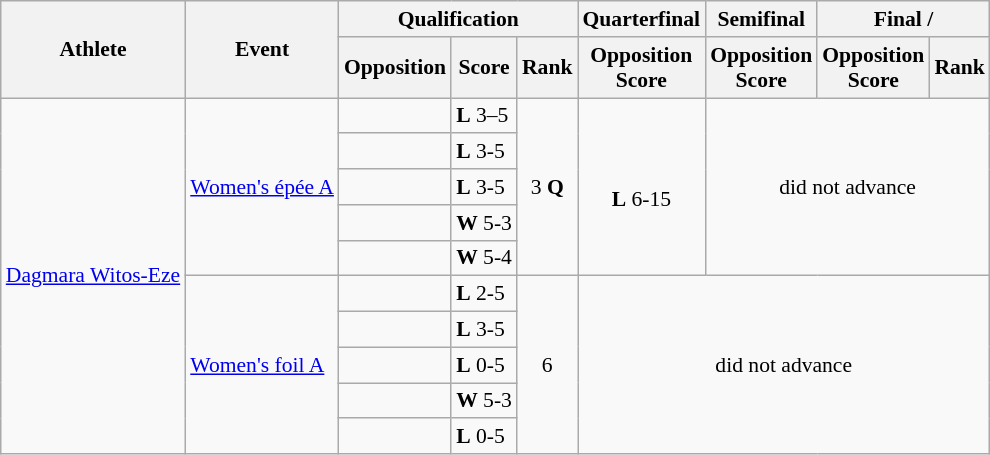<table class=wikitable style="font-size:90%">
<tr>
<th rowspan="2">Athlete</th>
<th rowspan="2">Event</th>
<th colspan="3">Qualification</th>
<th>Quarterfinal</th>
<th>Semifinal</th>
<th colspan="2">Final / </th>
</tr>
<tr>
<th>Opposition</th>
<th>Score</th>
<th>Rank</th>
<th>Opposition<br>Score</th>
<th>Opposition<br>Score</th>
<th>Opposition<br>Score</th>
<th>Rank</th>
</tr>
<tr>
<td rowspan=10><a href='#'>Dagmara Witos-Eze</a></td>
<td rowspan=5><a href='#'>Women's épée A</a></td>
<td></td>
<td><strong>L</strong> 3–5</td>
<td align="center" rowspan=5>3 <strong>Q</strong></td>
<td align="center" rowspan=5><br><strong>L</strong> 6-15</td>
<td align="center" rowspan=5 colspan=3>did not advance</td>
</tr>
<tr>
<td></td>
<td><strong>L</strong> 3-5</td>
</tr>
<tr>
<td></td>
<td><strong>L</strong> 3-5</td>
</tr>
<tr>
<td></td>
<td><strong>W</strong> 5-3</td>
</tr>
<tr>
<td></td>
<td><strong>W</strong> 5-4</td>
</tr>
<tr>
<td rowspan=5><a href='#'>Women's foil A</a></td>
<td></td>
<td><strong>L</strong> 2-5</td>
<td align="center" rowspan=5>6</td>
<td align="center" rowspan=5 colspan=4>did not advance</td>
</tr>
<tr>
<td></td>
<td><strong>L</strong> 3-5</td>
</tr>
<tr>
<td></td>
<td><strong>L</strong> 0-5</td>
</tr>
<tr>
<td></td>
<td><strong>W</strong> 5-3</td>
</tr>
<tr>
<td></td>
<td><strong>L</strong> 0-5</td>
</tr>
</table>
